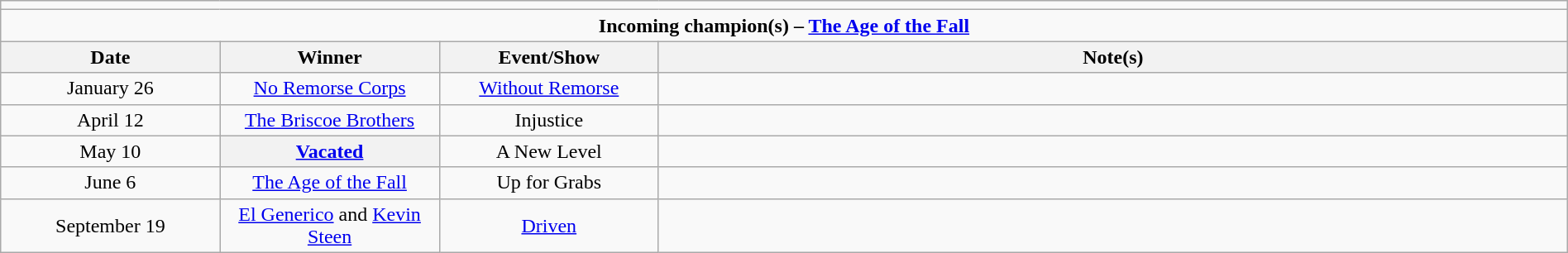<table class="wikitable" style="text-align:center; width:100%;">
<tr>
<td colspan="5"></td>
</tr>
<tr>
<td colspan="5"><strong>Incoming champion(s) – <a href='#'>The Age of the Fall</a> </strong></td>
</tr>
<tr>
<th width=14%>Date</th>
<th width=14%>Winner</th>
<th width=14%>Event/Show</th>
<th width=58%>Note(s)</th>
</tr>
<tr>
<td>January 26</td>
<td><a href='#'>No Remorse Corps</a><br></td>
<td><a href='#'>Without Remorse</a></td>
<td align="left"></td>
</tr>
<tr>
<td>April 12</td>
<td><a href='#'>The Briscoe Brothers</a><br></td>
<td>Injustice</td>
<td align="left"></td>
</tr>
<tr>
<td>May 10</td>
<th><a href='#'>Vacated</a></th>
<td>A New Level</td>
<td align="left"></td>
</tr>
<tr>
<td>June 6</td>
<td><a href='#'>The Age of the Fall</a><br></td>
<td>Up for Grabs</td>
<td align="left"></td>
</tr>
<tr>
<td>September 19</td>
<td><a href='#'>El Generico</a> and <a href='#'>Kevin Steen</a></td>
<td><a href='#'>Driven</a></td>
<td align="left"></td>
</tr>
</table>
